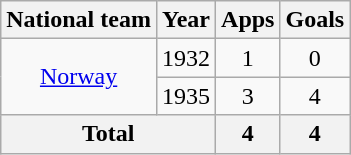<table class=wikitable style=text-align:center>
<tr>
<th>National team</th>
<th>Year</th>
<th>Apps</th>
<th>Goals</th>
</tr>
<tr>
<td rowspan="2"><a href='#'>Norway</a></td>
<td>1932</td>
<td>1</td>
<td>0</td>
</tr>
<tr>
<td>1935</td>
<td>3</td>
<td>4</td>
</tr>
<tr>
<th colspan="2">Total</th>
<th>4</th>
<th>4</th>
</tr>
</table>
